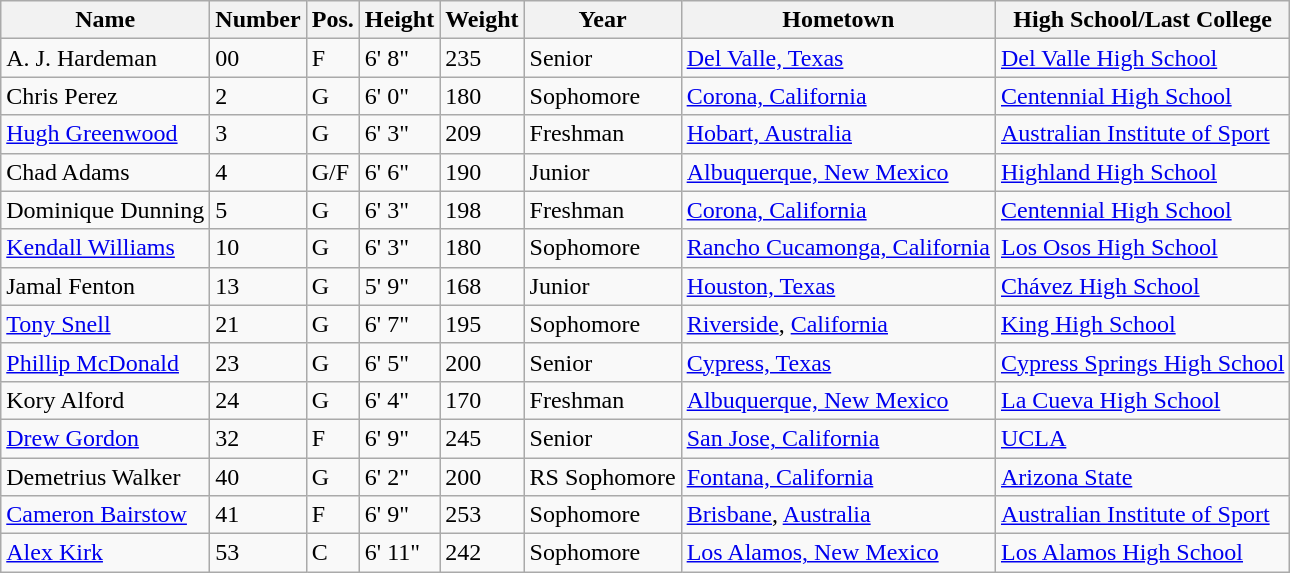<table class="wikitable sortable">
<tr>
<th>Name</th>
<th>Number</th>
<th>Pos.</th>
<th>Height</th>
<th>Weight</th>
<th>Year</th>
<th>Hometown</th>
<th class="unsortable">High School/Last College</th>
</tr>
<tr>
<td>A. J. Hardeman</td>
<td>00</td>
<td>F</td>
<td>6' 8"</td>
<td>235</td>
<td>Senior</td>
<td><a href='#'>Del Valle, Texas</a></td>
<td><a href='#'>Del Valle High School</a></td>
</tr>
<tr>
<td>Chris Perez</td>
<td>2</td>
<td>G</td>
<td>6' 0"</td>
<td>180</td>
<td>Sophomore</td>
<td><a href='#'>Corona, California</a></td>
<td><a href='#'>Centennial High School</a></td>
</tr>
<tr>
<td><a href='#'>Hugh Greenwood</a></td>
<td>3</td>
<td>G</td>
<td>6' 3"</td>
<td>209</td>
<td>Freshman</td>
<td><a href='#'>Hobart, Australia</a></td>
<td><a href='#'>Australian Institute of Sport</a></td>
</tr>
<tr>
<td>Chad Adams</td>
<td>4</td>
<td>G/F</td>
<td>6' 6"</td>
<td>190</td>
<td>Junior</td>
<td><a href='#'>Albuquerque, New Mexico</a></td>
<td><a href='#'>Highland High School</a></td>
</tr>
<tr>
<td>Dominique Dunning</td>
<td>5</td>
<td>G</td>
<td>6' 3"</td>
<td>198</td>
<td>Freshman</td>
<td><a href='#'>Corona, California</a></td>
<td><a href='#'>Centennial High School</a></td>
</tr>
<tr>
<td><a href='#'>Kendall Williams</a></td>
<td>10</td>
<td>G</td>
<td>6' 3"</td>
<td>180</td>
<td>Sophomore</td>
<td><a href='#'>Rancho Cucamonga, California</a></td>
<td><a href='#'>Los Osos High School</a></td>
</tr>
<tr>
<td>Jamal Fenton</td>
<td>13</td>
<td>G</td>
<td>5' 9"</td>
<td>168</td>
<td>Junior</td>
<td><a href='#'>Houston, Texas</a></td>
<td><a href='#'>Chávez High School</a></td>
</tr>
<tr>
<td><a href='#'>Tony Snell</a></td>
<td>21</td>
<td>G</td>
<td>6' 7"</td>
<td>195</td>
<td>Sophomore</td>
<td><a href='#'>Riverside</a>, <a href='#'>California</a></td>
<td><a href='#'>King High School</a></td>
</tr>
<tr>
<td><a href='#'>Phillip McDonald</a></td>
<td>23</td>
<td>G</td>
<td>6' 5"</td>
<td>200</td>
<td>Senior</td>
<td><a href='#'>Cypress, Texas</a></td>
<td><a href='#'>Cypress Springs High School</a></td>
</tr>
<tr>
<td>Kory Alford</td>
<td>24</td>
<td>G</td>
<td>6' 4"</td>
<td>170</td>
<td>Freshman</td>
<td><a href='#'>Albuquerque, New Mexico</a></td>
<td><a href='#'>La Cueva High School</a></td>
</tr>
<tr>
<td><a href='#'>Drew Gordon</a></td>
<td>32</td>
<td>F</td>
<td>6' 9"</td>
<td>245</td>
<td>Senior</td>
<td><a href='#'>San Jose, California</a></td>
<td><a href='#'>UCLA</a></td>
</tr>
<tr>
<td>Demetrius Walker</td>
<td>40</td>
<td>G</td>
<td>6' 2"</td>
<td>200</td>
<td>RS Sophomore</td>
<td><a href='#'>Fontana, California</a></td>
<td><a href='#'>Arizona State</a></td>
</tr>
<tr>
<td><a href='#'>Cameron Bairstow</a></td>
<td>41</td>
<td>F</td>
<td>6' 9"</td>
<td>253</td>
<td>Sophomore</td>
<td><a href='#'>Brisbane</a>, <a href='#'>Australia</a></td>
<td><a href='#'>Australian Institute of Sport</a></td>
</tr>
<tr>
<td><a href='#'>Alex Kirk</a></td>
<td>53</td>
<td>C</td>
<td>6' 11"</td>
<td>242</td>
<td>Sophomore</td>
<td><a href='#'>Los Alamos, New Mexico</a></td>
<td><a href='#'>Los Alamos High School</a></td>
</tr>
</table>
